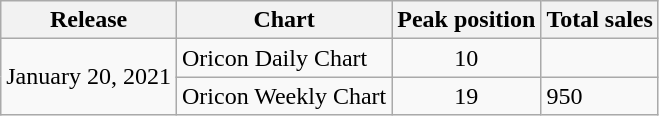<table class="wikitable">
<tr>
<th>Release</th>
<th>Chart</th>
<th>Peak position</th>
<th>Total sales</th>
</tr>
<tr>
<td rowspan="3">January 20, 2021</td>
<td>Oricon Daily Chart</td>
<td align="center">10</td>
<td></td>
</tr>
<tr>
<td>Oricon Weekly Chart</td>
<td align="center">19</td>
<td>950</td>
</tr>
</table>
